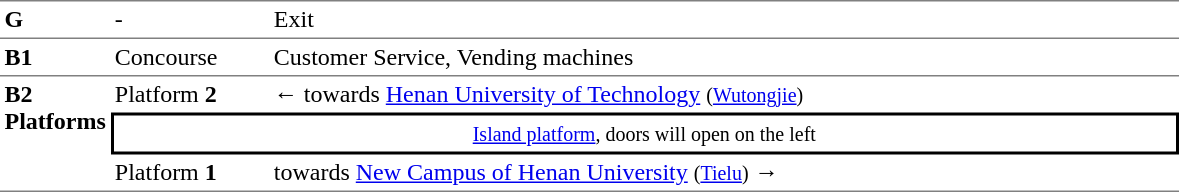<table table border=0 cellspacing=0 cellpadding=3>
<tr>
<td style="border-top:solid 1px gray;" width=50 valign=top><strong>G</strong></td>
<td style="border-top:solid 1px gray;" width=100 valign=top>-</td>
<td style="border-top:solid 1px gray;" width=600 valign=top>Exit</td>
</tr>
<tr>
<td style="border-bottom:solid 1px gray; border-top:solid 1px gray;" valign=top width=50><strong>B1</strong></td>
<td style="border-bottom:solid 1px gray; border-top:solid 1px gray;" valign=top width=100>Concourse<br></td>
<td style="border-bottom:solid 1px gray; border-top:solid 1px gray;" valign=top width=390>Customer Service, Vending machines</td>
</tr>
<tr>
<td style="border-bottom:solid 1px gray;" rowspan=3 valign=top><strong>B2<br>Platforms</strong></td>
<td>Platform <span> <strong>2</strong></span></td>
<td>←  towards <a href='#'>Henan University of Technology</a> <small>(<a href='#'>Wutongjie</a>)</small></td>
</tr>
<tr>
<td style="border-right:solid 2px black;border-left:solid 2px black;border-top:solid 2px black;border-bottom:solid 2px black;text-align:center;" colspan=2><small><a href='#'>Island platform</a>, doors will open on the left</small></td>
</tr>
<tr>
<td style="border-bottom:solid 1px gray;">Platform <span> <strong>1</strong></span></td>
<td style="border-bottom:solid 1px gray;">  towards <a href='#'>New Campus of Henan University</a> <small>(<a href='#'>Tielu</a>)</small> →</td>
</tr>
</table>
